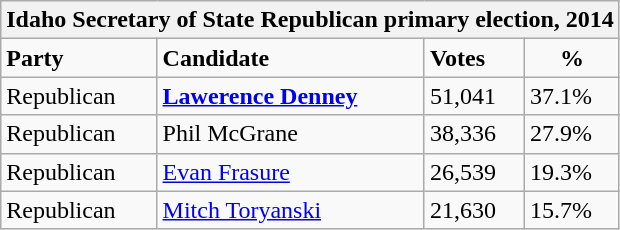<table class="wikitable">
<tr>
<th colspan="4">Idaho Secretary of State Republican primary election, 2014</th>
</tr>
<tr>
<td><strong>Party</strong></td>
<td><strong>Candidate</strong></td>
<td><strong>Votes</strong></td>
<td align=center><strong>%</strong></td>
</tr>
<tr>
<td>Republican</td>
<td><strong><a href='#'>Lawerence Denney</a></strong></td>
<td>51,041</td>
<td>37.1%</td>
</tr>
<tr>
<td>Republican</td>
<td>Phil McGrane</td>
<td>38,336</td>
<td>27.9%</td>
</tr>
<tr>
<td>Republican</td>
<td><a href='#'>Evan Frasure</a></td>
<td>26,539</td>
<td>19.3%</td>
</tr>
<tr>
<td>Republican</td>
<td><a href='#'>Mitch Toryanski</a></td>
<td>21,630</td>
<td>15.7%</td>
</tr>
</table>
